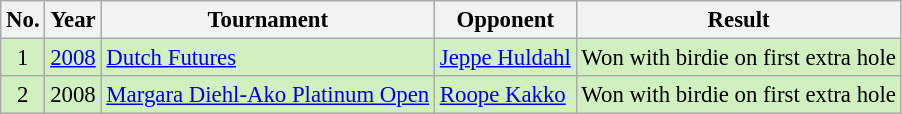<table class="wikitable" style="font-size:95%;">
<tr>
<th>No.</th>
<th>Year</th>
<th>Tournament</th>
<th>Opponent</th>
<th>Result</th>
</tr>
<tr style="background:#D0F0C0;">
<td align=center>1</td>
<td><a href='#'>2008</a></td>
<td><a href='#'>Dutch Futures</a></td>
<td> <a href='#'>Jeppe Huldahl</a></td>
<td>Won with birdie on first extra hole</td>
</tr>
<tr style="background:#D0F0C0;">
<td align=center>2</td>
<td>2008</td>
<td><a href='#'>Margara Diehl-Ako Platinum Open</a></td>
<td> <a href='#'>Roope Kakko</a></td>
<td>Won with birdie on first extra hole</td>
</tr>
</table>
